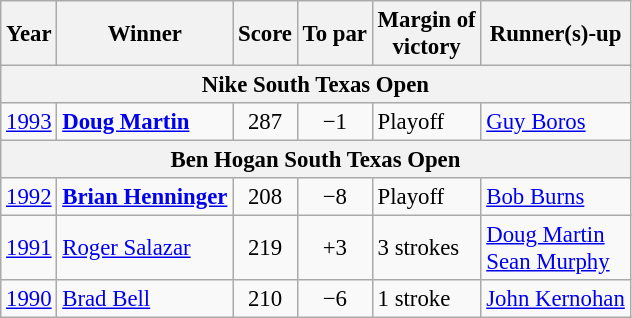<table class="wikitable" style="font-size:95%">
<tr>
<th>Year</th>
<th>Winner</th>
<th>Score</th>
<th>To par</th>
<th>Margin of<br>victory</th>
<th>Runner(s)-up</th>
</tr>
<tr>
<th colspan=10>Nike South Texas Open</th>
</tr>
<tr>
<td><a href='#'>1993</a></td>
<td> <strong><a href='#'>Doug Martin</a></strong></td>
<td align=center>287</td>
<td align=center>−1</td>
<td>Playoff</td>
<td> <a href='#'>Guy Boros</a></td>
</tr>
<tr>
<th colspan=10>Ben Hogan South Texas Open</th>
</tr>
<tr>
<td><a href='#'>1992</a></td>
<td> <strong><a href='#'>Brian Henninger</a></strong></td>
<td align=center>208</td>
<td align=center>−8</td>
<td>Playoff</td>
<td> <a href='#'>Bob Burns</a></td>
</tr>
<tr>
<td><a href='#'>1991</a></td>
<td> <a href='#'>Roger Salazar</a></td>
<td align=center>219</td>
<td align=center>+3</td>
<td>3 strokes</td>
<td> <a href='#'>Doug Martin</a><br> <a href='#'>Sean Murphy</a></td>
</tr>
<tr>
<td><a href='#'>1990</a></td>
<td> <a href='#'>Brad Bell</a></td>
<td align=center>210</td>
<td align=center>−6</td>
<td>1 stroke</td>
<td> <a href='#'>John Kernohan</a></td>
</tr>
</table>
